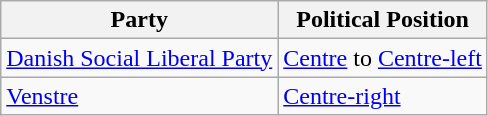<table class="wikitable mw-collapsible mw-collapsed">
<tr>
<th>Party</th>
<th>Political Position</th>
</tr>
<tr>
<td><a href='#'>Danish Social Liberal Party</a></td>
<td><a href='#'>Centre</a> to <a href='#'>Centre-left</a></td>
</tr>
<tr>
<td><a href='#'>Venstre</a></td>
<td><a href='#'>Centre-right</a></td>
</tr>
</table>
